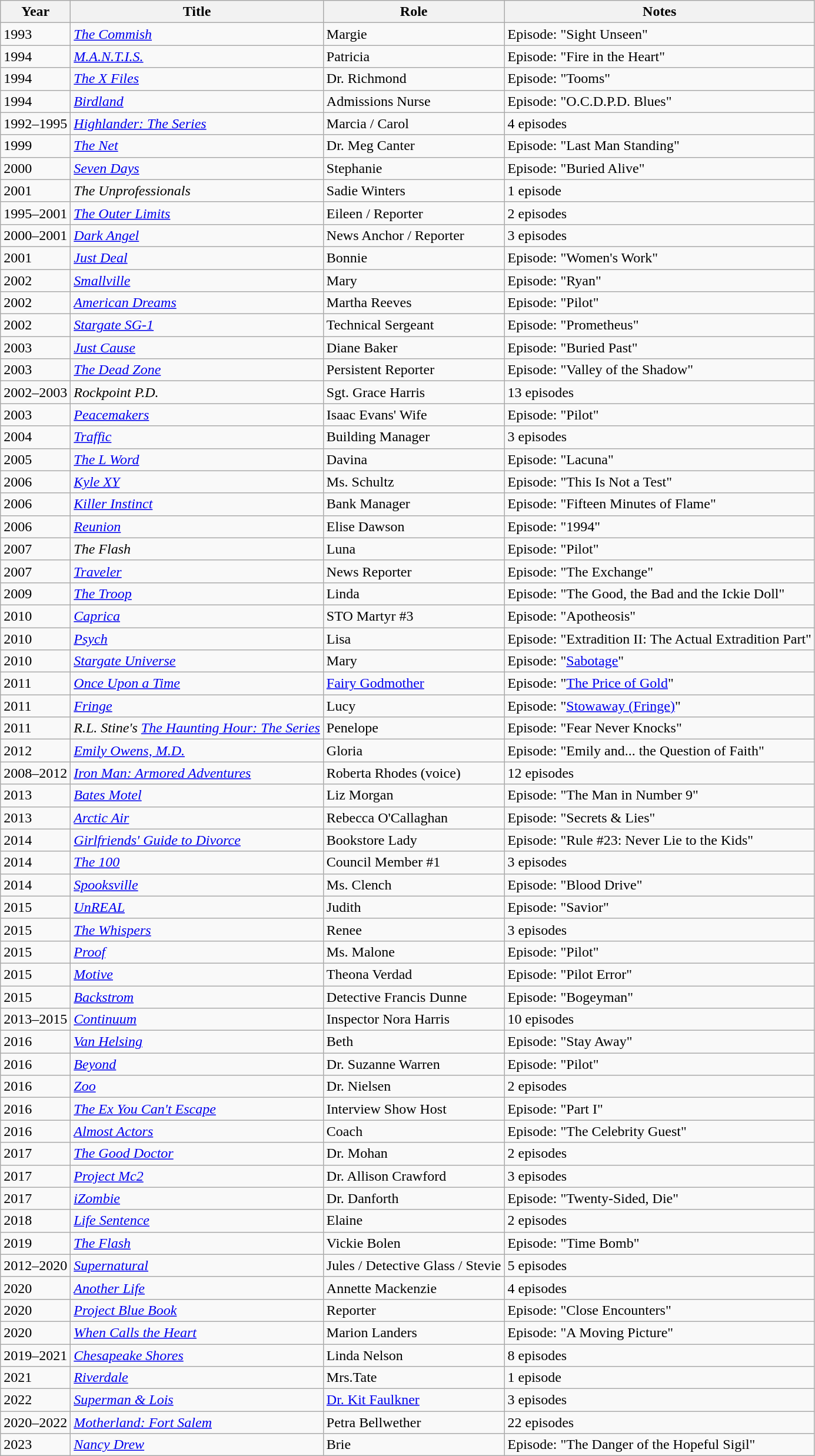<table class="wikitable unsortable">
<tr>
<th>Year</th>
<th>Title</th>
<th>Role</th>
<th>Notes</th>
</tr>
<tr>
<td>1993</td>
<td><em><a href='#'>The Commish</a></em></td>
<td>Margie</td>
<td>Episode: "Sight Unseen"</td>
</tr>
<tr>
<td>1994</td>
<td><em><a href='#'>M.A.N.T.I.S.</a></em></td>
<td>Patricia</td>
<td>Episode: "Fire in the Heart"</td>
</tr>
<tr>
<td>1994</td>
<td><em><a href='#'>The X Files</a></em></td>
<td>Dr. Richmond</td>
<td>Episode: "Tooms"</td>
</tr>
<tr>
<td>1994</td>
<td><em><a href='#'>Birdland</a></em></td>
<td>Admissions Nurse</td>
<td>Episode: "O.C.D.P.D. Blues"</td>
</tr>
<tr>
<td>1992–1995</td>
<td><em><a href='#'>Highlander: The Series</a></em></td>
<td>Marcia / Carol</td>
<td>4 episodes</td>
</tr>
<tr>
<td>1999</td>
<td><em><a href='#'>The Net</a></em></td>
<td>Dr. Meg Canter</td>
<td>Episode: "Last Man Standing"</td>
</tr>
<tr>
<td>2000</td>
<td><em><a href='#'>Seven Days</a></em></td>
<td>Stephanie</td>
<td>Episode: "Buried Alive"</td>
</tr>
<tr>
<td>2001</td>
<td><em>The Unprofessionals</em></td>
<td>Sadie Winters</td>
<td>1 episode</td>
</tr>
<tr>
<td>1995–2001</td>
<td><em><a href='#'>The Outer Limits</a></em></td>
<td>Eileen / Reporter</td>
<td>2 episodes</td>
</tr>
<tr>
<td>2000–2001</td>
<td><em><a href='#'>Dark Angel</a></em></td>
<td>News Anchor / Reporter</td>
<td>3 episodes</td>
</tr>
<tr>
<td>2001</td>
<td><em><a href='#'>Just Deal</a></em></td>
<td>Bonnie</td>
<td>Episode: "Women's Work"</td>
</tr>
<tr>
<td>2002</td>
<td><em><a href='#'>Smallville</a></em></td>
<td>Mary</td>
<td>Episode: "Ryan"</td>
</tr>
<tr>
<td>2002</td>
<td><em><a href='#'>American Dreams</a></em></td>
<td>Martha Reeves</td>
<td>Episode: "Pilot"</td>
</tr>
<tr>
<td>2002</td>
<td><em><a href='#'>Stargate SG-1</a></em></td>
<td>Technical Sergeant</td>
<td>Episode: "Prometheus"</td>
</tr>
<tr>
<td>2003</td>
<td><em><a href='#'>Just Cause</a></em></td>
<td>Diane Baker</td>
<td>Episode: "Buried Past"</td>
</tr>
<tr>
<td>2003</td>
<td><em><a href='#'>The Dead Zone</a></em></td>
<td>Persistent Reporter</td>
<td>Episode: "Valley of the Shadow"</td>
</tr>
<tr>
<td>2002–2003</td>
<td><em>Rockpoint P.D.</em></td>
<td>Sgt. Grace Harris</td>
<td>13 episodes</td>
</tr>
<tr>
<td>2003</td>
<td><em><a href='#'>Peacemakers</a></em></td>
<td>Isaac Evans' Wife</td>
<td>Episode: "Pilot"</td>
</tr>
<tr>
<td>2004</td>
<td><em><a href='#'>Traffic</a></em></td>
<td>Building Manager</td>
<td>3 episodes</td>
</tr>
<tr>
<td>2005</td>
<td><em><a href='#'>The L Word</a></em></td>
<td>Davina</td>
<td>Episode: "Lacuna"</td>
</tr>
<tr>
<td>2006</td>
<td><em><a href='#'>Kyle XY</a></em></td>
<td>Ms. Schultz</td>
<td>Episode: "This Is Not a Test"</td>
</tr>
<tr>
<td>2006</td>
<td><em><a href='#'>Killer Instinct</a></em></td>
<td>Bank Manager</td>
<td>Episode: "Fifteen Minutes of Flame"</td>
</tr>
<tr>
<td>2006</td>
<td><em><a href='#'>Reunion</a></em></td>
<td>Elise Dawson</td>
<td>Episode: "1994"</td>
</tr>
<tr>
<td>2007</td>
<td><em>The Flash</em></td>
<td>Luna</td>
<td>Episode: "Pilot"</td>
</tr>
<tr>
<td>2007</td>
<td><em><a href='#'>Traveler</a></em></td>
<td>News Reporter</td>
<td>Episode: "The Exchange"</td>
</tr>
<tr>
<td>2009</td>
<td><em><a href='#'>The Troop</a></em></td>
<td>Linda</td>
<td>Episode: "The Good, the Bad and the Ickie Doll"</td>
</tr>
<tr>
<td>2010</td>
<td><em><a href='#'>Caprica</a></em></td>
<td>STO Martyr #3</td>
<td>Episode: "Apotheosis"</td>
</tr>
<tr>
<td>2010</td>
<td><em><a href='#'>Psych</a></em></td>
<td>Lisa</td>
<td>Episode: "Extradition II: The Actual Extradition Part"</td>
</tr>
<tr>
<td>2010</td>
<td><em><a href='#'>Stargate Universe</a></em></td>
<td>Mary</td>
<td>Episode: "<a href='#'>Sabotage</a>"</td>
</tr>
<tr>
<td>2011</td>
<td><em><a href='#'>Once Upon a Time</a></em></td>
<td><a href='#'>Fairy Godmother</a></td>
<td>Episode: "<a href='#'>The Price of Gold</a>"</td>
</tr>
<tr>
<td>2011</td>
<td><em><a href='#'>Fringe</a></em></td>
<td>Lucy</td>
<td>Episode: "<a href='#'>Stowaway (Fringe)</a>"</td>
</tr>
<tr>
<td>2011</td>
<td><em> R.L. Stine's <a href='#'>The Haunting Hour: The Series</a></em></td>
<td>Penelope</td>
<td>Episode: "Fear Never Knocks"</td>
</tr>
<tr>
<td>2012</td>
<td><em><a href='#'>Emily Owens, M.D.</a></em></td>
<td>Gloria</td>
<td>Episode: "Emily and... the Question of Faith"</td>
</tr>
<tr>
<td>2008–2012</td>
<td><em><a href='#'>Iron Man: Armored Adventures</a></em></td>
<td>Roberta Rhodes (voice)</td>
<td>12 episodes</td>
</tr>
<tr>
<td>2013</td>
<td><em><a href='#'>Bates Motel</a></em></td>
<td>Liz Morgan</td>
<td>Episode: "The Man in Number 9"</td>
</tr>
<tr>
<td>2013</td>
<td><em><a href='#'>Arctic Air</a></em></td>
<td>Rebecca O'Callaghan</td>
<td>Episode: "Secrets & Lies"</td>
</tr>
<tr>
<td>2014</td>
<td><em><a href='#'>Girlfriends' Guide to Divorce</a></em></td>
<td>Bookstore Lady</td>
<td>Episode: "Rule #23: Never Lie to the Kids"</td>
</tr>
<tr>
<td>2014</td>
<td><em><a href='#'>The 100</a></em></td>
<td>Council Member #1</td>
<td>3 episodes</td>
</tr>
<tr>
<td>2014</td>
<td><em><a href='#'>Spooksville</a></em></td>
<td>Ms. Clench</td>
<td>Episode: "Blood Drive"</td>
</tr>
<tr>
<td>2015</td>
<td><em><a href='#'>UnREAL</a></em></td>
<td>Judith</td>
<td>Episode: "Savior"</td>
</tr>
<tr>
<td>2015</td>
<td><em><a href='#'>The Whispers</a></em></td>
<td>Renee</td>
<td>3 episodes</td>
</tr>
<tr>
<td>2015</td>
<td><em><a href='#'>Proof</a></em></td>
<td>Ms. Malone</td>
<td>Episode: "Pilot"</td>
</tr>
<tr>
<td>2015</td>
<td><em><a href='#'>Motive</a></em></td>
<td>Theona Verdad</td>
<td>Episode: "Pilot Error"</td>
</tr>
<tr>
<td>2015</td>
<td><em><a href='#'>Backstrom</a></em></td>
<td>Detective Francis Dunne</td>
<td>Episode: "Bogeyman"</td>
</tr>
<tr>
<td>2013–2015</td>
<td><em><a href='#'>Continuum</a></em></td>
<td>Inspector Nora Harris</td>
<td>10 episodes</td>
</tr>
<tr>
<td>2016</td>
<td><em><a href='#'>Van Helsing</a></em></td>
<td>Beth</td>
<td>Episode: "Stay Away"</td>
</tr>
<tr>
<td>2016</td>
<td><em><a href='#'>Beyond</a></em></td>
<td>Dr. Suzanne Warren</td>
<td>Episode: "Pilot"</td>
</tr>
<tr>
<td>2016</td>
<td><em><a href='#'>Zoo</a></em></td>
<td>Dr. Nielsen</td>
<td>2 episodes</td>
</tr>
<tr>
<td>2016</td>
<td><em><a href='#'>The Ex You Can't Escape</a></em></td>
<td>Interview Show Host</td>
<td>Episode: "Part I"</td>
</tr>
<tr>
<td>2016</td>
<td><em><a href='#'>Almost Actors</a></em></td>
<td>Coach</td>
<td>Episode: "The Celebrity Guest"</td>
</tr>
<tr>
<td>2017</td>
<td><em><a href='#'>The Good Doctor</a></em></td>
<td>Dr. Mohan</td>
<td>2 episodes</td>
</tr>
<tr>
<td>2017</td>
<td><em><a href='#'>Project Mc2</a></em></td>
<td>Dr. Allison Crawford</td>
<td>3 episodes</td>
</tr>
<tr>
<td>2017</td>
<td><em><a href='#'>iZombie</a></em></td>
<td>Dr. Danforth</td>
<td>Episode: "Twenty-Sided, Die"</td>
</tr>
<tr>
<td>2018</td>
<td><em><a href='#'>Life Sentence</a></em></td>
<td>Elaine</td>
<td>2 episodes</td>
</tr>
<tr>
<td>2019</td>
<td><em><a href='#'>The Flash</a></em></td>
<td>Vickie Bolen</td>
<td>Episode: "Time Bomb"</td>
</tr>
<tr>
<td>2012–2020</td>
<td><em><a href='#'>Supernatural</a></em></td>
<td>Jules / Detective Glass / Stevie</td>
<td>5 episodes</td>
</tr>
<tr>
<td>2020</td>
<td><em><a href='#'>Another Life</a></em></td>
<td>Annette Mackenzie</td>
<td>4 episodes</td>
</tr>
<tr>
<td>2020</td>
<td><em><a href='#'>Project Blue Book</a></em></td>
<td>Reporter</td>
<td>Episode: "Close Encounters"</td>
</tr>
<tr>
<td>2020</td>
<td><em><a href='#'>When Calls the Heart</a></em></td>
<td>Marion Landers</td>
<td>Episode: "A Moving Picture"</td>
</tr>
<tr>
<td>2019–2021</td>
<td><em><a href='#'>Chesapeake Shores</a></em></td>
<td>Linda Nelson</td>
<td>8 episodes</td>
</tr>
<tr>
<td>2021</td>
<td><em><a href='#'>Riverdale</a></em></td>
<td>Mrs.Tate</td>
<td>1 episode</td>
</tr>
<tr>
<td>2022</td>
<td><em><a href='#'>Superman & Lois</a></em></td>
<td><a href='#'>Dr. Kit Faulkner</a></td>
<td>3 episodes</td>
</tr>
<tr>
<td>2020–2022</td>
<td><em><a href='#'>Motherland: Fort Salem</a></em></td>
<td>Petra Bellwether</td>
<td>22 episodes</td>
</tr>
<tr>
<td>2023</td>
<td><em><a href='#'>Nancy Drew</a></em></td>
<td>Brie</td>
<td>Episode: "The Danger of the Hopeful Sigil"</td>
</tr>
</table>
